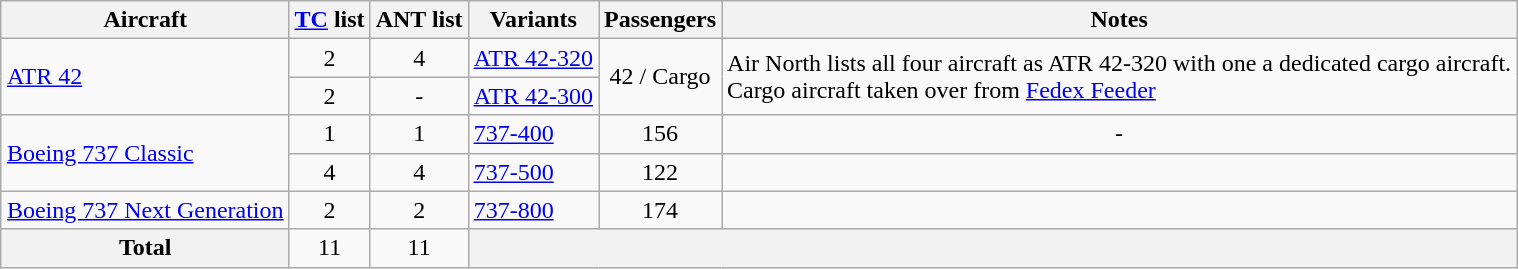<table class="wikitable" style="margin:1em auto; border-collapse:collapse">
<tr>
<th>Aircraft</th>
<th><a href='#'>TC</a> list</th>
<th>ANT list</th>
<th>Variants</th>
<th>Passengers</th>
<th>Notes</th>
</tr>
<tr>
<td rowspan="2"><a href='#'>ATR 42</a></td>
<td align=center>2</td>
<td align=center>4</td>
<td><a href='#'>ATR 42-320</a></td>
<td rowspan="2" align="center">42 / Cargo</td>
<td rowspan="2">Air North lists all four aircraft as ATR 42-320 with one a dedicated cargo aircraft.<br>Cargo aircraft taken over from <a href='#'>Fedex Feeder</a></td>
</tr>
<tr>
<td align=center>2</td>
<td align=center>-</td>
<td><a href='#'>ATR 42-300</a></td>
</tr>
<tr>
<td rowspan="2"><a href='#'>Boeing 737 Classic</a></td>
<td align=center>1</td>
<td align=center>1</td>
<td><a href='#'>737-400</a></td>
<td align=center>156</td>
<td align=center>-</td>
</tr>
<tr>
<td align=center>4</td>
<td align=center>4</td>
<td><a href='#'>737-500</a></td>
<td align=center>122</td>
<td></td>
</tr>
<tr>
<td><a href='#'>Boeing 737 Next Generation</a></td>
<td align=center>2</td>
<td align=center>2</td>
<td><a href='#'>737-800</a></td>
<td align=center>174</td>
<td></td>
</tr>
<tr>
<th align=center>Total</th>
<td align=center>11</td>
<td align=center>11</td>
<th colspan=3></th>
</tr>
</table>
